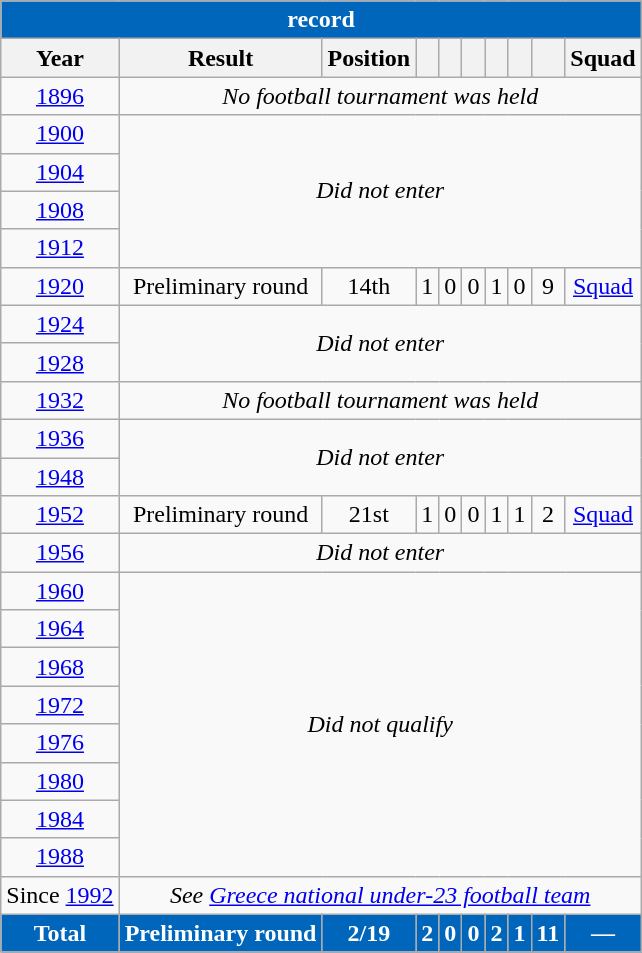<table class="wikitable" style="text-align: center;">
<tr>
<th style="color:white; background:#0066bc;" colspan=10><a href='#'></a> record</th>
</tr>
<tr>
<th>Year</th>
<th>Result</th>
<th>Position</th>
<th></th>
<th></th>
<th></th>
<th></th>
<th></th>
<th></th>
<th>Squad</th>
</tr>
<tr>
<td> <a href='#'>1896</a></td>
<td colspan=9><em>No football tournament was held</em></td>
</tr>
<tr>
<td> <a href='#'>1900</a></td>
<td colspan=9 rowspan=4><em>Did not enter</em></td>
</tr>
<tr>
<td> <a href='#'>1904</a></td>
</tr>
<tr>
<td> <a href='#'>1908</a></td>
</tr>
<tr>
<td> <a href='#'>1912</a></td>
</tr>
<tr>
<td> <a href='#'>1920</a></td>
<td>Preliminary round</td>
<td>14th</td>
<td>1</td>
<td>0</td>
<td>0</td>
<td>1</td>
<td>0</td>
<td>9</td>
<td><a href='#'>Squad</a></td>
</tr>
<tr>
<td> <a href='#'>1924</a></td>
<td colspan=9 rowspan=2><em>Did not enter</em></td>
</tr>
<tr>
<td> <a href='#'>1928</a></td>
</tr>
<tr>
<td> <a href='#'>1932</a></td>
<td colspan=9><em>No football tournament was held</em></td>
</tr>
<tr>
<td> <a href='#'>1936</a></td>
<td colspan=9 rowspan=2><em>Did not enter</em></td>
</tr>
<tr>
<td> <a href='#'>1948</a></td>
</tr>
<tr>
<td> <a href='#'>1952</a></td>
<td>Preliminary round</td>
<td>21st</td>
<td>1</td>
<td>0</td>
<td>0</td>
<td>1</td>
<td>1</td>
<td>2</td>
<td><a href='#'>Squad</a></td>
</tr>
<tr>
<td> <a href='#'>1956</a></td>
<td colspan=9><em>Did not enter</em></td>
</tr>
<tr>
<td> <a href='#'>1960</a></td>
<td colspan=9 rowspan=8><em>Did not qualify</em></td>
</tr>
<tr>
<td> <a href='#'>1964</a></td>
</tr>
<tr>
<td> <a href='#'>1968</a></td>
</tr>
<tr>
<td> <a href='#'>1972</a></td>
</tr>
<tr>
<td> <a href='#'>1976</a></td>
</tr>
<tr>
<td> <a href='#'>1980</a></td>
</tr>
<tr>
<td> <a href='#'>1984</a></td>
</tr>
<tr>
<td> <a href='#'>1988</a></td>
</tr>
<tr>
<td>Since <a href='#'>1992</a></td>
<td colspan=9><em>See <a href='#'>Greece national under-23 football team</a></em></td>
</tr>
<tr>
<th style="color:white; background:#0066bc;">Total</th>
<th style="color:white; background:#0066bc;">Preliminary round</th>
<th style="color:white; background:#0066bc;">2/19</th>
<th style="color:white; background:#0066bc;">2</th>
<th style="color:white; background:#0066bc;">0</th>
<th style="color:white; background:#0066bc;">0</th>
<th style="color:white; background:#0066bc;">2</th>
<th style="color:white; background:#0066bc;">1</th>
<th style="color:white; background:#0066bc;">11</th>
<th style="color:white; background:#0066bc;">—</th>
</tr>
</table>
